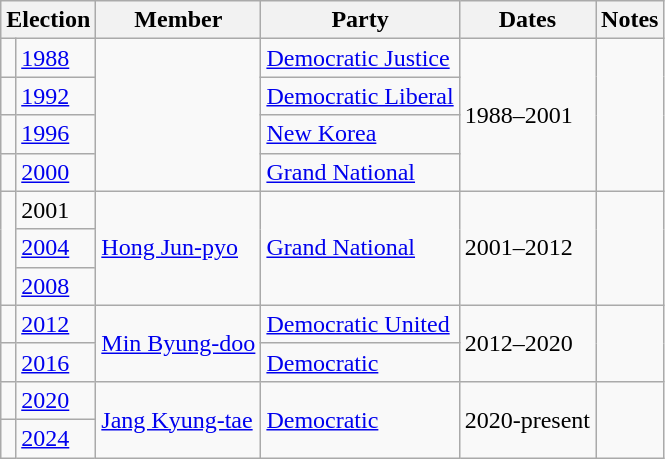<table class="wikitable">
<tr>
<th colspan="2">Election</th>
<th>Member</th>
<th>Party</th>
<th>Dates</th>
<th>Notes</th>
</tr>
<tr>
<td bgcolor=></td>
<td><a href='#'>1988</a></td>
<td rowspan="4"></td>
<td><a href='#'>Democratic Justice</a></td>
<td rowspan="4">1988–2001</td>
<td rowspan="4"></td>
</tr>
<tr>
<td bgcolor=></td>
<td><a href='#'>1992</a></td>
<td><a href='#'>Democratic Liberal</a></td>
</tr>
<tr>
<td bgcolor=></td>
<td><a href='#'>1996</a></td>
<td><a href='#'>New Korea</a></td>
</tr>
<tr>
<td bgcolor=></td>
<td><a href='#'>2000</a></td>
<td><a href='#'>Grand National</a></td>
</tr>
<tr>
<td rowspan="3" bgcolor=></td>
<td>2001</td>
<td rowspan="3"><a href='#'>Hong Jun-pyo</a></td>
<td rowspan="3"><a href='#'>Grand National</a></td>
<td rowspan="3">2001–2012</td>
<td rowspan="3"></td>
</tr>
<tr>
<td><a href='#'>2004</a></td>
</tr>
<tr>
<td><a href='#'>2008</a></td>
</tr>
<tr>
<td bgcolor=></td>
<td><a href='#'>2012</a></td>
<td rowspan="2"><a href='#'>Min Byung-doo</a></td>
<td><a href='#'>Democratic United</a></td>
<td rowspan="2">2012–2020</td>
<td rowspan="2"></td>
</tr>
<tr>
<td bgcolor=></td>
<td><a href='#'>2016</a></td>
<td><a href='#'>Democratic</a></td>
</tr>
<tr>
<td bgcolor=></td>
<td><a href='#'>2020</a></td>
<td rowspan="2"><a href='#'>Jang Kyung-tae</a></td>
<td rowspan="2"><a href='#'>Democratic</a></td>
<td rowspan="2">2020-present</td>
<td rowspan="2"></td>
</tr>
<tr>
<td bgcolor=></td>
<td><a href='#'>2024</a></td>
</tr>
</table>
